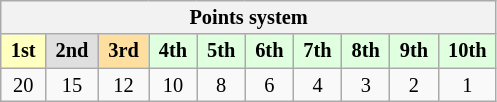<table class="wikitable" style="font-size: 85%; text-align: center">
<tr>
<th colspan=19>Points system</th>
</tr>
<tr>
<td style="background:#ffffbf;"> <strong>1st</strong> </td>
<td style="background:#dfdfdf;"> <strong>2nd</strong> </td>
<td style="background:#ffdf9f;"> <strong>3rd</strong> </td>
<td style="background:#dfffdf;"> <strong>4th</strong> </td>
<td style="background:#dfffdf;"> <strong>5th</strong> </td>
<td style="background:#dfffdf;"> <strong>6th</strong> </td>
<td style="background:#dfffdf;"> <strong>7th</strong> </td>
<td style="background:#dfffdf;"> <strong>8th</strong> </td>
<td style="background:#dfffdf;"> <strong>9th</strong> </td>
<td style="background:#dfffdf;"> <strong>10th</strong> </td>
</tr>
<tr>
<td>20</td>
<td>15</td>
<td>12</td>
<td>10</td>
<td>8</td>
<td>6</td>
<td>4</td>
<td>3</td>
<td>2</td>
<td>1</td>
</tr>
</table>
